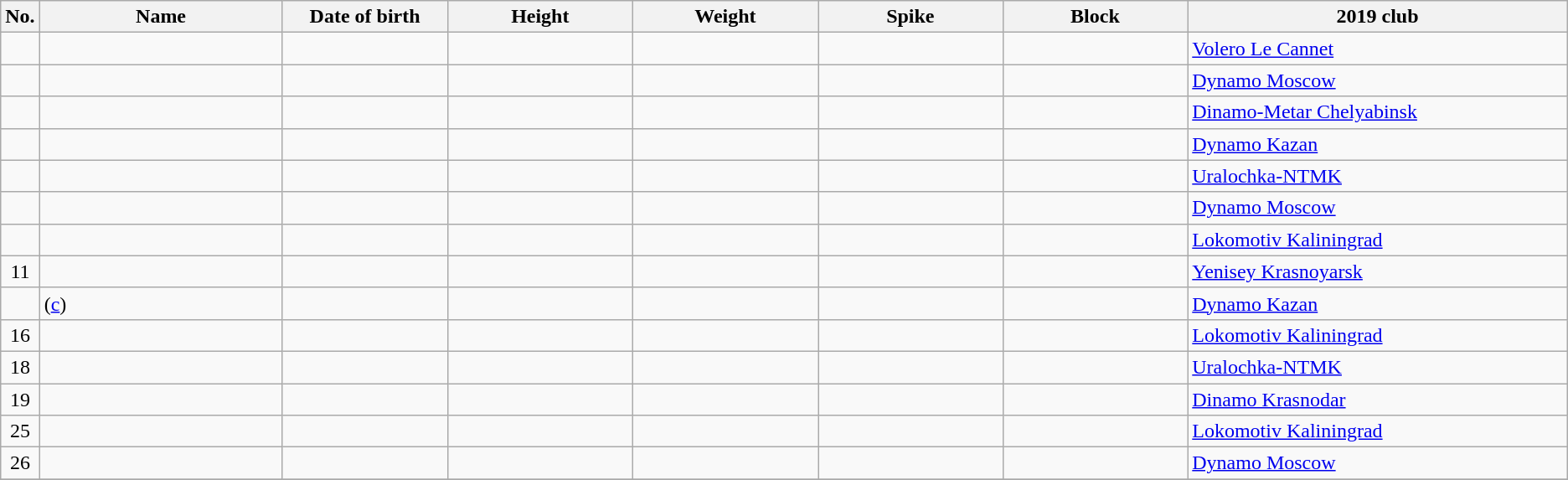<table class="wikitable sortable" style="font-size:100%; text-align:center;">
<tr>
<th>No.</th>
<th style="width:12em">Name</th>
<th style="width:8em">Date of birth</th>
<th style="width:9em">Height</th>
<th style="width:9em">Weight</th>
<th style="width:9em">Spike</th>
<th style="width:9em">Block</th>
<th style="width:19em">2019 club</th>
</tr>
<tr>
<td></td>
<td align=left></td>
<td align=right></td>
<td></td>
<td></td>
<td></td>
<td></td>
<td align=left> <a href='#'>Volero Le Cannet</a></td>
</tr>
<tr>
<td></td>
<td align=left></td>
<td align=right></td>
<td></td>
<td></td>
<td></td>
<td></td>
<td align=left> <a href='#'>Dynamo Moscow</a></td>
</tr>
<tr>
<td></td>
<td align=left></td>
<td align=right></td>
<td></td>
<td></td>
<td></td>
<td></td>
<td align=left> <a href='#'>Dinamo-Metar Chelyabinsk</a></td>
</tr>
<tr>
<td></td>
<td align=left></td>
<td align=right></td>
<td></td>
<td></td>
<td></td>
<td></td>
<td align=left> <a href='#'>Dynamo Kazan</a></td>
</tr>
<tr>
<td></td>
<td align=left></td>
<td align=right></td>
<td></td>
<td></td>
<td></td>
<td></td>
<td align=left> <a href='#'>Uralochka-NTMK</a></td>
</tr>
<tr>
<td></td>
<td align=left></td>
<td align=right></td>
<td></td>
<td></td>
<td></td>
<td></td>
<td align=left> <a href='#'>Dynamo Moscow</a></td>
</tr>
<tr>
<td></td>
<td align=left></td>
<td align=right></td>
<td></td>
<td></td>
<td></td>
<td></td>
<td align=left> <a href='#'>Lokomotiv Kaliningrad</a></td>
</tr>
<tr>
<td>11</td>
<td align=left></td>
<td align=right></td>
<td></td>
<td></td>
<td></td>
<td></td>
<td align=left> <a href='#'>Yenisey Krasnoyarsk</a></td>
</tr>
<tr>
<td></td>
<td align=left> (<a href='#'>c</a>)</td>
<td align=right></td>
<td></td>
<td></td>
<td></td>
<td></td>
<td align=left> <a href='#'>Dynamo Kazan</a></td>
</tr>
<tr>
<td>16</td>
<td align=left></td>
<td align=right></td>
<td></td>
<td></td>
<td></td>
<td></td>
<td align=left> <a href='#'>Lokomotiv Kaliningrad</a></td>
</tr>
<tr>
<td>18</td>
<td align=left></td>
<td align=right></td>
<td></td>
<td></td>
<td></td>
<td></td>
<td align=left> <a href='#'>Uralochka-NTMK</a></td>
</tr>
<tr>
<td>19</td>
<td align=left></td>
<td align=right></td>
<td></td>
<td></td>
<td></td>
<td></td>
<td align=left> <a href='#'>Dinamo Krasnodar</a></td>
</tr>
<tr>
<td>25</td>
<td align=left></td>
<td align=right></td>
<td></td>
<td></td>
<td></td>
<td></td>
<td align=left> <a href='#'>Lokomotiv Kaliningrad</a></td>
</tr>
<tr>
<td>26</td>
<td align=left></td>
<td align=right></td>
<td></td>
<td></td>
<td></td>
<td></td>
<td align=left> <a href='#'>Dynamo Moscow</a></td>
</tr>
<tr>
</tr>
</table>
